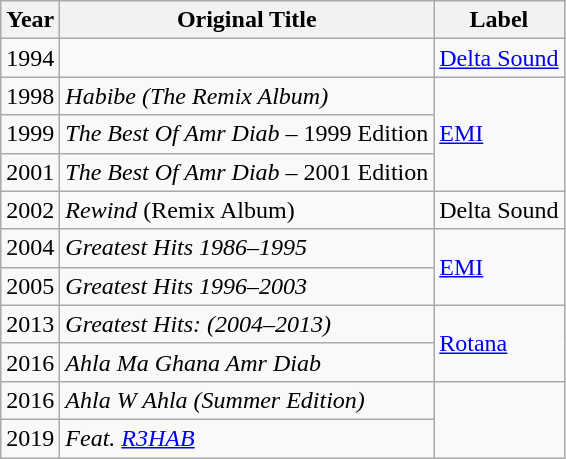<table class="wikitable sortable" border="2">
<tr>
<th scope="col">Year</th>
<th scope="col">Original Title</th>
<th scope="col">Label</th>
</tr>
<tr>
<td>1994</td>
<td><em></em></td>
<td><a href='#'>Delta Sound</a></td>
</tr>
<tr>
<td>1998</td>
<td><em>Habibe (The Remix Album)</em></td>
<td rowspan="3"><a href='#'>EMI</a></td>
</tr>
<tr>
<td>1999</td>
<td><em>The Best Of Amr Diab</em> – 1999 Edition</td>
</tr>
<tr>
<td>2001</td>
<td><em>The Best Of Amr Diab</em> – 2001 Edition</td>
</tr>
<tr>
<td>2002</td>
<td><em>Rewind</em> (Remix Album)</td>
<td>Delta Sound</td>
</tr>
<tr>
<td>2004</td>
<td><em>Greatest Hits 1986–1995</em></td>
<td rowspan="2"><a href='#'>EMI</a></td>
</tr>
<tr>
<td>2005</td>
<td><em>Greatest Hits 1996–2003</em></td>
</tr>
<tr>
<td>2013</td>
<td><em>Greatest Hits: (2004–2013)</em></td>
<td rowspan="2"><a href='#'>Rotana</a></td>
</tr>
<tr>
<td>2016</td>
<td><em>Ahla Ma Ghana Amr Diab</em></td>
</tr>
<tr>
<td>2016</td>
<td><em>Ahla W Ahla (Summer Edition)</em></td>
<td rowspan="2"></td>
</tr>
<tr>
<td>2019</td>
<td><em> Feat. <a href='#'>R3HAB</a></em></td>
</tr>
</table>
